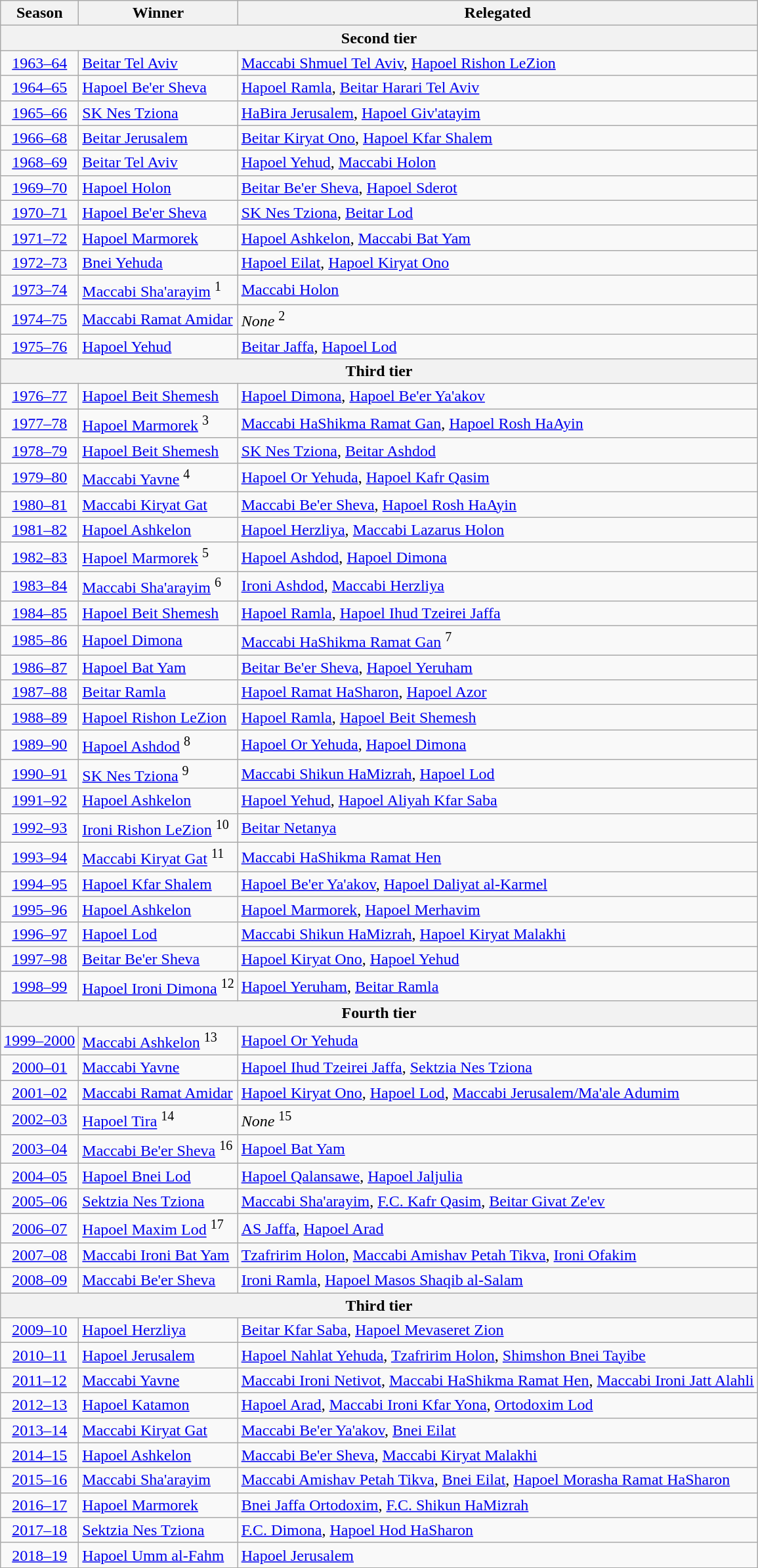<table class="wikitable" style="text-align:left;">
<tr>
<th>Season</th>
<th>Winner</th>
<th>Relegated</th>
</tr>
<tr>
<th colspan=3>Second tier</th>
</tr>
<tr>
<td align="center"><a href='#'>1963–64</a></td>
<td><a href='#'>Beitar Tel Aviv</a></td>
<td><a href='#'>Maccabi Shmuel Tel Aviv</a>, <a href='#'>Hapoel Rishon LeZion</a></td>
</tr>
<tr>
<td align="center"><a href='#'>1964–65</a></td>
<td><a href='#'>Hapoel Be'er Sheva</a></td>
<td><a href='#'>Hapoel Ramla</a>, <a href='#'>Beitar Harari Tel Aviv</a></td>
</tr>
<tr>
<td align="center"><a href='#'>1965–66</a></td>
<td><a href='#'>SK Nes Tziona</a></td>
<td><a href='#'>HaBira Jerusalem</a>, <a href='#'>Hapoel Giv'atayim</a></td>
</tr>
<tr>
<td align="center"><a href='#'>1966–68</a></td>
<td><a href='#'>Beitar Jerusalem</a></td>
<td><a href='#'>Beitar Kiryat Ono</a>, <a href='#'>Hapoel Kfar Shalem</a></td>
</tr>
<tr>
<td align="center"><a href='#'>1968–69</a></td>
<td><a href='#'>Beitar Tel Aviv</a></td>
<td><a href='#'>Hapoel Yehud</a>, <a href='#'>Maccabi Holon</a></td>
</tr>
<tr>
<td align="center"><a href='#'>1969–70</a></td>
<td><a href='#'>Hapoel Holon</a></td>
<td><a href='#'>Beitar Be'er Sheva</a>, <a href='#'>Hapoel Sderot</a></td>
</tr>
<tr>
<td align="center"><a href='#'>1970–71</a></td>
<td><a href='#'>Hapoel Be'er Sheva</a></td>
<td><a href='#'>SK Nes Tziona</a>, <a href='#'>Beitar Lod</a></td>
</tr>
<tr>
<td align="center"><a href='#'>1971–72</a></td>
<td><a href='#'>Hapoel Marmorek</a></td>
<td><a href='#'>Hapoel Ashkelon</a>, <a href='#'>Maccabi Bat Yam</a></td>
</tr>
<tr>
<td align="center"><a href='#'>1972–73</a></td>
<td><a href='#'>Bnei Yehuda</a></td>
<td><a href='#'>Hapoel Eilat</a>, <a href='#'>Hapoel Kiryat Ono</a></td>
</tr>
<tr>
<td align="center"><a href='#'>1973–74</a></td>
<td><a href='#'>Maccabi Sha'arayim</a> <sup>1</sup></td>
<td><a href='#'>Maccabi Holon</a></td>
</tr>
<tr>
<td align="center"><a href='#'>1974–75</a></td>
<td><a href='#'>Maccabi Ramat Amidar</a></td>
<td><em>None</em> <sup>2</sup></td>
</tr>
<tr>
<td align="center"><a href='#'>1975–76</a></td>
<td><a href='#'>Hapoel Yehud</a></td>
<td><a href='#'>Beitar Jaffa</a>, <a href='#'>Hapoel Lod</a></td>
</tr>
<tr>
<th colspan=3>Third tier</th>
</tr>
<tr>
<td align="center"><a href='#'>1976–77</a></td>
<td><a href='#'>Hapoel Beit Shemesh</a></td>
<td><a href='#'>Hapoel Dimona</a>, <a href='#'>Hapoel Be'er Ya'akov</a></td>
</tr>
<tr>
<td align="center"><a href='#'>1977–78</a></td>
<td><a href='#'>Hapoel Marmorek</a> <sup>3</sup></td>
<td><a href='#'>Maccabi HaShikma Ramat Gan</a>, <a href='#'>Hapoel Rosh HaAyin</a></td>
</tr>
<tr>
<td align="center"><a href='#'>1978–79</a></td>
<td><a href='#'>Hapoel Beit Shemesh</a></td>
<td><a href='#'>SK Nes Tziona</a>, <a href='#'>Beitar Ashdod</a></td>
</tr>
<tr>
<td align="center"><a href='#'>1979–80</a></td>
<td><a href='#'>Maccabi Yavne</a> <sup>4</sup></td>
<td><a href='#'>Hapoel Or Yehuda</a>, <a href='#'>Hapoel Kafr Qasim</a></td>
</tr>
<tr>
<td align="center"><a href='#'>1980–81</a></td>
<td><a href='#'>Maccabi Kiryat Gat</a></td>
<td><a href='#'>Maccabi Be'er Sheva</a>, <a href='#'>Hapoel Rosh HaAyin</a></td>
</tr>
<tr>
<td align="center"><a href='#'>1981–82</a></td>
<td><a href='#'>Hapoel Ashkelon</a></td>
<td><a href='#'>Hapoel Herzliya</a>, <a href='#'>Maccabi Lazarus Holon</a></td>
</tr>
<tr>
<td align="center"><a href='#'>1982–83</a></td>
<td><a href='#'>Hapoel Marmorek</a> <sup>5</sup></td>
<td><a href='#'>Hapoel Ashdod</a>, <a href='#'>Hapoel Dimona</a></td>
</tr>
<tr>
<td align="center"><a href='#'>1983–84</a></td>
<td><a href='#'>Maccabi Sha'arayim</a> <sup>6</sup></td>
<td><a href='#'>Ironi Ashdod</a>, <a href='#'>Maccabi Herzliya</a></td>
</tr>
<tr>
<td align="center"><a href='#'>1984–85</a></td>
<td><a href='#'>Hapoel Beit Shemesh</a></td>
<td><a href='#'>Hapoel Ramla</a>, <a href='#'>Hapoel Ihud Tzeirei Jaffa</a></td>
</tr>
<tr>
<td align="center"><a href='#'>1985–86</a></td>
<td><a href='#'>Hapoel Dimona</a></td>
<td><a href='#'>Maccabi HaShikma Ramat Gan</a> <sup>7</sup></td>
</tr>
<tr>
<td align="center"><a href='#'>1986–87</a></td>
<td><a href='#'>Hapoel Bat Yam</a></td>
<td><a href='#'>Beitar Be'er Sheva</a>, <a href='#'>Hapoel Yeruham</a></td>
</tr>
<tr>
<td align="center"><a href='#'>1987–88</a></td>
<td><a href='#'>Beitar Ramla</a></td>
<td><a href='#'>Hapoel Ramat HaSharon</a>, <a href='#'>Hapoel Azor</a></td>
</tr>
<tr>
<td align="center"><a href='#'>1988–89</a></td>
<td><a href='#'>Hapoel Rishon LeZion</a></td>
<td><a href='#'>Hapoel Ramla</a>, <a href='#'>Hapoel Beit Shemesh</a></td>
</tr>
<tr>
<td align="center"><a href='#'>1989–90</a></td>
<td><a href='#'>Hapoel Ashdod</a> <sup>8</sup></td>
<td><a href='#'>Hapoel Or Yehuda</a>, <a href='#'>Hapoel Dimona</a></td>
</tr>
<tr>
<td align="center"><a href='#'>1990–91</a></td>
<td><a href='#'>SK Nes Tziona</a> <sup>9</sup></td>
<td><a href='#'>Maccabi Shikun HaMizrah</a>, <a href='#'>Hapoel Lod</a></td>
</tr>
<tr>
<td align="center"><a href='#'>1991–92</a></td>
<td><a href='#'>Hapoel Ashkelon</a></td>
<td><a href='#'>Hapoel Yehud</a>, <a href='#'>Hapoel Aliyah Kfar Saba</a></td>
</tr>
<tr>
<td align="center"><a href='#'>1992–93</a></td>
<td><a href='#'>Ironi Rishon LeZion</a> <sup>10</sup></td>
<td><a href='#'>Beitar Netanya</a></td>
</tr>
<tr>
<td align="center"><a href='#'>1993–94</a></td>
<td><a href='#'>Maccabi Kiryat Gat</a> <sup>11</sup></td>
<td><a href='#'>Maccabi HaShikma Ramat Hen</a></td>
</tr>
<tr>
<td align="center"><a href='#'>1994–95</a></td>
<td><a href='#'>Hapoel Kfar Shalem</a></td>
<td><a href='#'>Hapoel Be'er Ya'akov</a>, <a href='#'>Hapoel Daliyat al-Karmel</a></td>
</tr>
<tr>
<td align="center"><a href='#'>1995–96</a></td>
<td><a href='#'>Hapoel Ashkelon</a></td>
<td><a href='#'>Hapoel Marmorek</a>, <a href='#'>Hapoel Merhavim</a></td>
</tr>
<tr>
<td align="center"><a href='#'>1996–97</a></td>
<td><a href='#'>Hapoel Lod</a></td>
<td><a href='#'>Maccabi Shikun HaMizrah</a>, <a href='#'>Hapoel Kiryat Malakhi</a></td>
</tr>
<tr>
<td align="center"><a href='#'>1997–98</a></td>
<td><a href='#'>Beitar Be'er Sheva</a></td>
<td><a href='#'>Hapoel Kiryat Ono</a>, <a href='#'>Hapoel Yehud</a></td>
</tr>
<tr>
<td align="center"><a href='#'>1998–99</a></td>
<td><a href='#'>Hapoel Ironi Dimona</a> <sup>12</sup></td>
<td><a href='#'>Hapoel Yeruham</a>, <a href='#'>Beitar Ramla</a></td>
</tr>
<tr>
<th colspan=3>Fourth tier</th>
</tr>
<tr>
<td align="center"><a href='#'>1999–2000</a></td>
<td><a href='#'>Maccabi Ashkelon</a> <sup>13</sup></td>
<td><a href='#'>Hapoel Or Yehuda</a></td>
</tr>
<tr>
<td align="center"><a href='#'>2000–01</a></td>
<td><a href='#'>Maccabi Yavne</a></td>
<td><a href='#'>Hapoel Ihud Tzeirei Jaffa</a>, <a href='#'>Sektzia Nes Tziona</a></td>
</tr>
<tr>
<td align="center"><a href='#'>2001–02</a></td>
<td><a href='#'>Maccabi Ramat Amidar</a></td>
<td><a href='#'>Hapoel Kiryat Ono</a>, <a href='#'>Hapoel Lod</a>, <a href='#'>Maccabi Jerusalem/Ma'ale Adumim</a></td>
</tr>
<tr>
<td align="center"><a href='#'>2002–03</a></td>
<td><a href='#'>Hapoel Tira</a> <sup>14</sup></td>
<td><em>None</em> <sup>15</sup></td>
</tr>
<tr>
<td align="center"><a href='#'>2003–04</a></td>
<td><a href='#'>Maccabi Be'er Sheva</a> <sup>16</sup></td>
<td><a href='#'>Hapoel Bat Yam</a></td>
</tr>
<tr>
<td align="center"><a href='#'>2004–05</a></td>
<td><a href='#'>Hapoel Bnei Lod</a></td>
<td><a href='#'>Hapoel Qalansawe</a>, <a href='#'>Hapoel Jaljulia</a></td>
</tr>
<tr>
<td align="center"><a href='#'>2005–06</a></td>
<td><a href='#'>Sektzia Nes Tziona</a></td>
<td><a href='#'>Maccabi Sha'arayim</a>, <a href='#'>F.C. Kafr Qasim</a>, <a href='#'>Beitar Givat Ze'ev</a></td>
</tr>
<tr>
<td align="center"><a href='#'>2006–07</a></td>
<td><a href='#'>Hapoel Maxim Lod</a> <sup>17</sup></td>
<td><a href='#'>AS Jaffa</a>, <a href='#'>Hapoel Arad</a></td>
</tr>
<tr>
<td align="center"><a href='#'>2007–08</a></td>
<td><a href='#'>Maccabi Ironi Bat Yam</a></td>
<td><a href='#'>Tzafririm Holon</a>, <a href='#'>Maccabi Amishav Petah Tikva</a>, <a href='#'>Ironi Ofakim</a></td>
</tr>
<tr>
<td align="center"><a href='#'>2008–09</a></td>
<td><a href='#'>Maccabi Be'er Sheva</a></td>
<td><a href='#'>Ironi Ramla</a>, <a href='#'>Hapoel Masos Shaqib al-Salam</a></td>
</tr>
<tr>
<th colspan=3>Third tier</th>
</tr>
<tr>
<td align="center"><a href='#'>2009–10</a></td>
<td><a href='#'>Hapoel Herzliya</a></td>
<td><a href='#'>Beitar Kfar Saba</a>, <a href='#'>Hapoel Mevaseret Zion</a></td>
</tr>
<tr>
<td align=center><a href='#'>2010–11</a></td>
<td><a href='#'>Hapoel Jerusalem</a></td>
<td><a href='#'>Hapoel Nahlat Yehuda</a>, <a href='#'>Tzafririm Holon</a>, <a href='#'>Shimshon Bnei Tayibe</a></td>
</tr>
<tr>
<td align=center><a href='#'>2011–12</a></td>
<td><a href='#'>Maccabi Yavne</a></td>
<td><a href='#'>Maccabi Ironi Netivot</a>, <a href='#'>Maccabi HaShikma Ramat Hen</a>, <a href='#'>Maccabi Ironi Jatt Alahli</a></td>
</tr>
<tr>
<td align=center><a href='#'>2012–13</a></td>
<td><a href='#'>Hapoel Katamon</a></td>
<td><a href='#'>Hapoel Arad</a>, <a href='#'>Maccabi Ironi Kfar Yona</a>, <a href='#'>Ortodoxim Lod</a></td>
</tr>
<tr>
<td align=center><a href='#'>2013–14</a></td>
<td><a href='#'>Maccabi Kiryat Gat</a></td>
<td><a href='#'>Maccabi Be'er Ya'akov</a>, <a href='#'>Bnei Eilat</a></td>
</tr>
<tr>
<td align=center><a href='#'>2014–15</a></td>
<td><a href='#'>Hapoel Ashkelon</a></td>
<td><a href='#'>Maccabi Be'er Sheva</a>, <a href='#'>Maccabi Kiryat Malakhi</a></td>
</tr>
<tr>
<td align=center><a href='#'>2015–16</a></td>
<td><a href='#'>Maccabi Sha'arayim</a></td>
<td><a href='#'>Maccabi Amishav Petah Tikva</a>, <a href='#'>Bnei Eilat</a>, <a href='#'>Hapoel Morasha Ramat HaSharon</a></td>
</tr>
<tr>
<td align=center><a href='#'>2016–17</a></td>
<td><a href='#'>Hapoel Marmorek</a></td>
<td><a href='#'>Bnei Jaffa Ortodoxim</a>, <a href='#'>F.C. Shikun HaMizrah</a></td>
</tr>
<tr>
<td align=center><a href='#'>2017–18</a></td>
<td><a href='#'>Sektzia Nes Tziona</a></td>
<td><a href='#'>F.C. Dimona</a>, <a href='#'>Hapoel Hod HaSharon</a></td>
</tr>
<tr>
<td align=center><a href='#'>2018–19</a></td>
<td><a href='#'>Hapoel Umm al-Fahm</a></td>
<td><a href='#'>Hapoel Jerusalem</a></td>
</tr>
</table>
